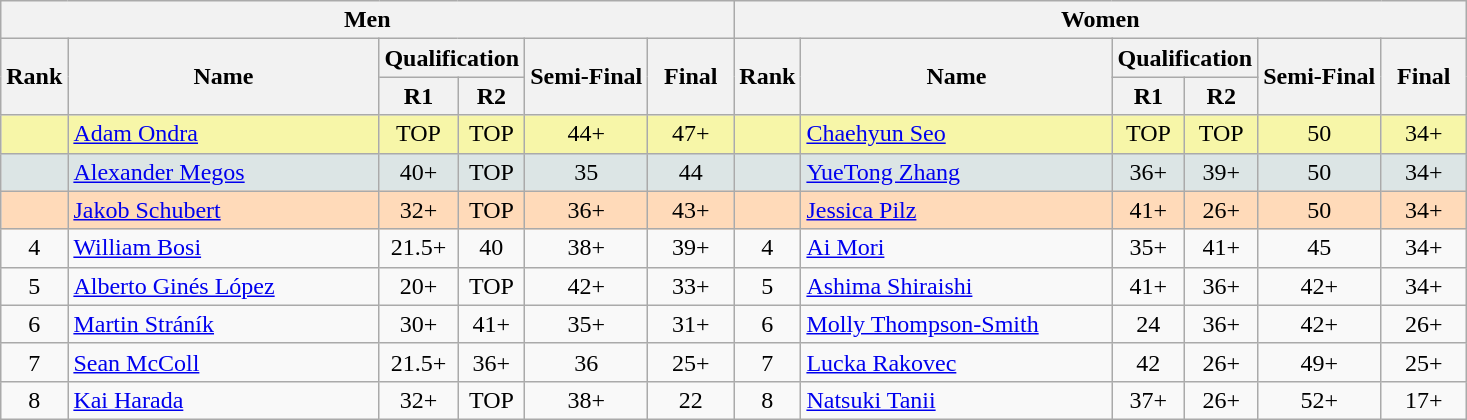<table class="wikitable sortable" style="text-align:center">
<tr>
<th colspan="6">Men</th>
<th colspan="6">Women</th>
</tr>
<tr>
<th rowspan="2">Rank</th>
<th rowspan="2" width="200">Name</th>
<th colspan="2">Qualification</th>
<th rowspan="2">Semi-Final</th>
<th rowspan="2" width="50">Final</th>
<th rowspan="2">Rank</th>
<th rowspan="2" width="200">Name</th>
<th colspan="2">Qualification</th>
<th rowspan="2">Semi-Final</th>
<th rowspan="2" width="50">Final</th>
</tr>
<tr>
<th>R1</th>
<th>R2</th>
<th>R1</th>
<th>R2</th>
</tr>
<tr bgcolor="#F7F6A8">
<td></td>
<td align="left"> <a href='#'>Adam Ondra</a></td>
<td>TOP</td>
<td>TOP</td>
<td>44+</td>
<td>47+</td>
<td></td>
<td align="left"> <a href='#'>Chaehyun Seo</a></td>
<td>TOP</td>
<td>TOP</td>
<td>50</td>
<td>34+</td>
</tr>
<tr bgcolor="#DCE5E5">
<td></td>
<td align="left"> <a href='#'>Alexander Megos</a></td>
<td>40+</td>
<td>TOP</td>
<td>35</td>
<td>44</td>
<td></td>
<td align="left"> <a href='#'>YueTong Zhang</a></td>
<td>36+</td>
<td>39+</td>
<td>50</td>
<td>34+</td>
</tr>
<tr bgcolor="#FFDAB9">
<td></td>
<td align="left"> <a href='#'>Jakob Schubert</a></td>
<td>32+</td>
<td>TOP</td>
<td>36+</td>
<td>43+</td>
<td></td>
<td align="left"> <a href='#'>Jessica Pilz</a></td>
<td>41+</td>
<td>26+</td>
<td>50</td>
<td>34+</td>
</tr>
<tr>
<td align="center">4</td>
<td align="left"> <a href='#'>William Bosi</a></td>
<td>21.5+</td>
<td>40</td>
<td>38+</td>
<td>39+</td>
<td>4</td>
<td align="left"> <a href='#'>Ai Mori</a></td>
<td>35+</td>
<td>41+</td>
<td>45</td>
<td>34+</td>
</tr>
<tr>
<td align="center">5</td>
<td align="left"> <a href='#'>Alberto Ginés López</a></td>
<td>20+</td>
<td>TOP</td>
<td>42+</td>
<td>33+</td>
<td>5</td>
<td align="left"> <a href='#'>Ashima Shiraishi</a></td>
<td>41+</td>
<td>36+</td>
<td>42+</td>
<td>34+</td>
</tr>
<tr>
<td align="center">6</td>
<td align="left"> <a href='#'>Martin Stráník</a></td>
<td>30+</td>
<td>41+</td>
<td>35+</td>
<td>31+</td>
<td>6</td>
<td align="left"> <a href='#'>Molly Thompson-Smith</a></td>
<td>24</td>
<td>36+</td>
<td>42+</td>
<td>26+</td>
</tr>
<tr>
<td align="center">7</td>
<td align="left"> <a href='#'>Sean McColl</a></td>
<td>21.5+</td>
<td>36+</td>
<td>36</td>
<td>25+</td>
<td>7</td>
<td align="left"> <a href='#'>Lucka Rakovec</a></td>
<td>42</td>
<td>26+</td>
<td>49+</td>
<td>25+</td>
</tr>
<tr>
<td align="center">8</td>
<td align="left"> <a href='#'>Kai Harada</a></td>
<td>32+</td>
<td>TOP</td>
<td>38+</td>
<td>22</td>
<td>8</td>
<td align="left"> <a href='#'>Natsuki Tanii</a></td>
<td>37+</td>
<td>26+</td>
<td>52+</td>
<td>17+</td>
</tr>
</table>
